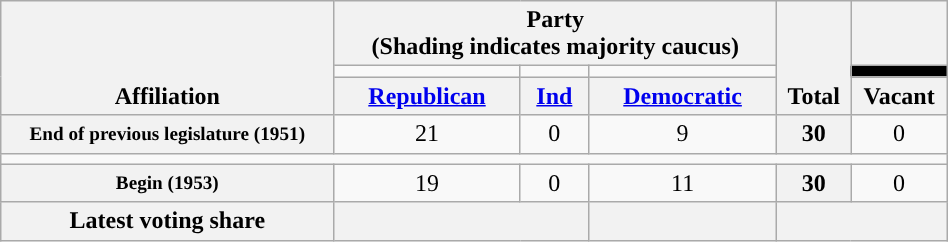<table class=wikitable style="text-align:center; width:50%">
<tr style="vertical-align:bottom;">
<th rowspan=3>Affiliation</th>
<th colspan=3>Party <div>(Shading indicates majority caucus)</div></th>
<th rowspan=3>Total</th>
<th></th>
</tr>
<tr style="height:5px">
<td style="background-color:"></td>
<td style="background-color:"></td>
<td style="background-color:"></td>
<td style="background-color:black"></td>
</tr>
<tr>
<th><a href='#'>Republican</a></th>
<th><a href='#'>Ind</a></th>
<th><a href='#'>Democratic</a></th>
<th>Vacant</th>
</tr>
<tr>
<th nowrap style="font-size:80%">End of previous legislature (1951)</th>
<td>21</td>
<td>0</td>
<td>9</td>
<th>30</th>
<td>0</td>
</tr>
<tr>
<td colspan=6></td>
</tr>
<tr>
<th nowrap style="font-size:80%">Begin (1953)</th>
<td>19</td>
<td>0</td>
<td>11</td>
<th>30</th>
<td>0</td>
</tr>
<tr>
<th>Latest voting share</th>
<th colspan=2 ></th>
<th></th>
<th colspan=2></th>
</tr>
</table>
